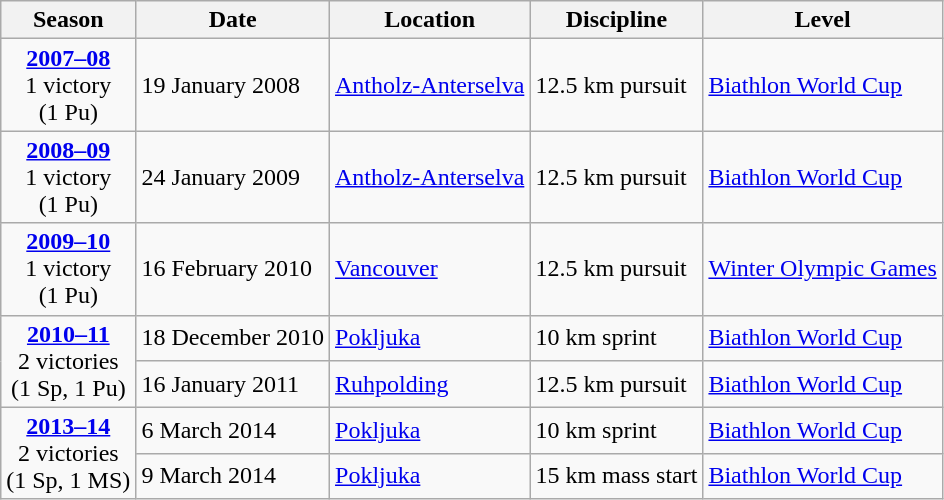<table class="wikitable">
<tr>
<th>Season</th>
<th>Date</th>
<th>Location</th>
<th>Discipline</th>
<th>Level</th>
</tr>
<tr>
<td rowspan="1" style="text-align:center;"><strong><a href='#'>2007–08</a></strong> <br> 1 victory <br> (1 Pu)</td>
<td>19 January 2008</td>
<td> <a href='#'>Antholz-Anterselva</a></td>
<td>12.5 km pursuit</td>
<td><a href='#'>Biathlon World Cup</a></td>
</tr>
<tr>
<td rowspan="1" style="text-align:center;"><strong><a href='#'>2008–09</a></strong> <br> 1 victory <br> (1 Pu)</td>
<td>24 January 2009</td>
<td> <a href='#'>Antholz-Anterselva</a></td>
<td>12.5 km pursuit</td>
<td><a href='#'>Biathlon World Cup</a></td>
</tr>
<tr>
<td rowspan="1" style="text-align:center;"><strong><a href='#'>2009–10</a></strong> <br> 1 victory <br> (1 Pu)</td>
<td>16 February 2010</td>
<td> <a href='#'>Vancouver</a></td>
<td>12.5 km pursuit</td>
<td><a href='#'>Winter Olympic Games</a></td>
</tr>
<tr>
<td rowspan="2" style="text-align:center;"><strong><a href='#'>2010–11</a></strong> <br> 2 victories <br> (1 Sp, 1 Pu)</td>
<td>18 December 2010</td>
<td> <a href='#'>Pokljuka</a></td>
<td>10 km sprint</td>
<td><a href='#'>Biathlon World Cup</a></td>
</tr>
<tr>
<td>16 January 2011</td>
<td> <a href='#'>Ruhpolding</a></td>
<td>12.5 km pursuit</td>
<td><a href='#'>Biathlon World Cup</a></td>
</tr>
<tr>
<td rowspan="2" style="text-align:center;"><strong><a href='#'>2013–14</a></strong> <br> 2 victories <br> (1 Sp, 1 MS)</td>
<td>6 March 2014</td>
<td> <a href='#'>Pokljuka</a></td>
<td>10 km sprint</td>
<td><a href='#'>Biathlon World Cup</a></td>
</tr>
<tr>
<td>9 March 2014</td>
<td> <a href='#'>Pokljuka</a></td>
<td>15 km mass start</td>
<td><a href='#'>Biathlon World Cup</a></td>
</tr>
</table>
